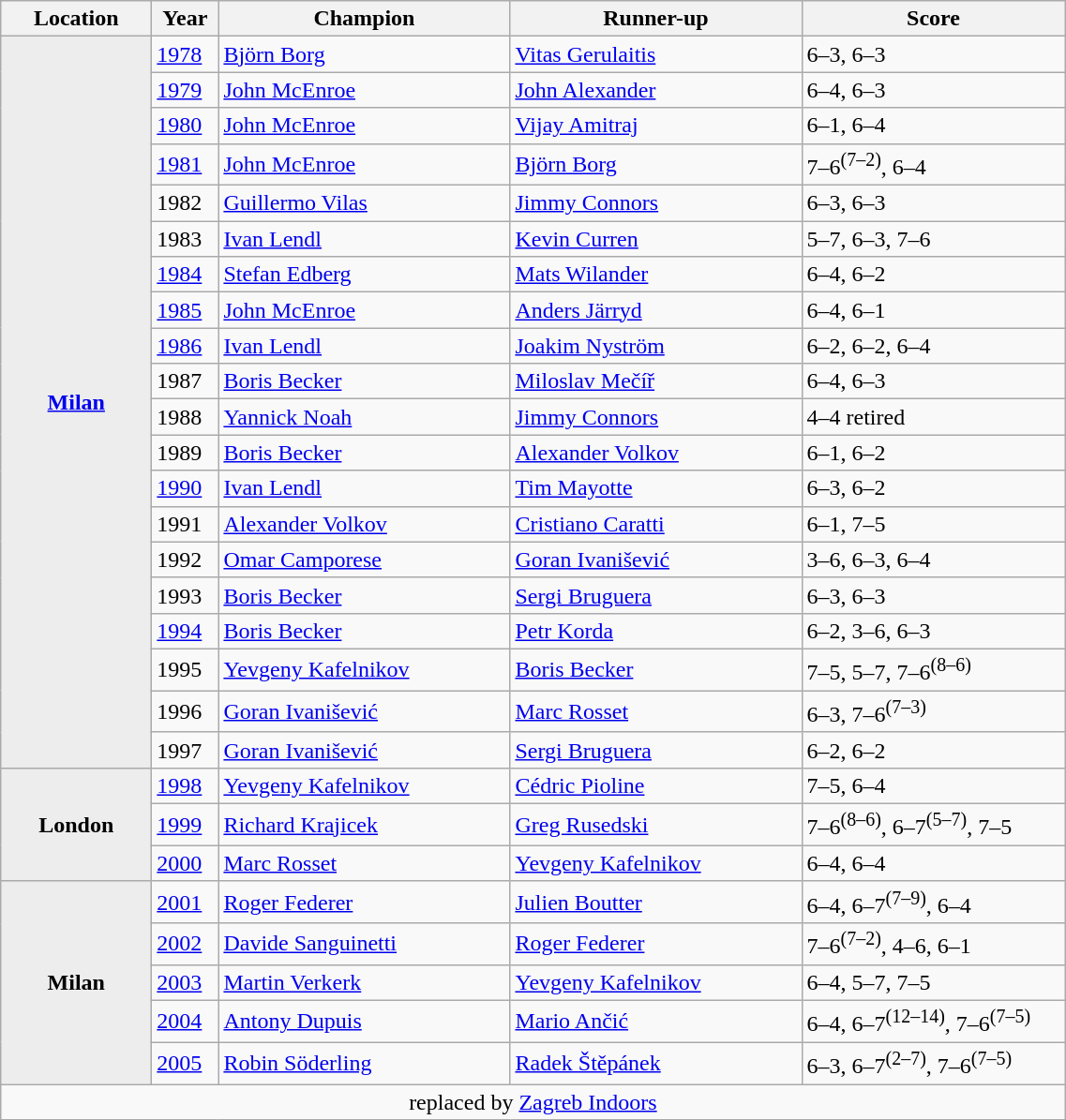<table class="wikitable">
<tr>
<th style="width:100px">Location</th>
<th style="width:40px">Year</th>
<th style="width:200px">Champion</th>
<th style="width:200px">Runner-up</th>
<th style="width:180px">Score</th>
</tr>
<tr>
<th rowspan="20" style="background:#ededed"><a href='#'>Milan</a></th>
<td><a href='#'>1978</a></td>
<td> <a href='#'>Björn Borg</a></td>
<td> <a href='#'>Vitas Gerulaitis</a></td>
<td>6–3, 6–3</td>
</tr>
<tr>
<td><a href='#'>1979</a></td>
<td> <a href='#'>John McEnroe</a></td>
<td> <a href='#'>John Alexander</a></td>
<td>6–4, 6–3</td>
</tr>
<tr>
<td><a href='#'>1980</a></td>
<td> <a href='#'>John McEnroe</a></td>
<td> <a href='#'>Vijay Amitraj</a></td>
<td>6–1, 6–4</td>
</tr>
<tr>
<td><a href='#'>1981</a></td>
<td> <a href='#'>John McEnroe</a></td>
<td> <a href='#'>Björn Borg</a></td>
<td>7–6<sup>(7–2)</sup>, 6–4</td>
</tr>
<tr>
<td>1982</td>
<td> <a href='#'>Guillermo Vilas</a></td>
<td> <a href='#'>Jimmy Connors</a></td>
<td>6–3, 6–3</td>
</tr>
<tr>
<td>1983</td>
<td> <a href='#'>Ivan Lendl</a></td>
<td> <a href='#'>Kevin Curren</a></td>
<td>5–7, 6–3, 7–6</td>
</tr>
<tr>
<td><a href='#'>1984</a></td>
<td> <a href='#'>Stefan Edberg</a></td>
<td> <a href='#'>Mats Wilander</a></td>
<td>6–4, 6–2</td>
</tr>
<tr>
<td><a href='#'>1985</a></td>
<td> <a href='#'>John McEnroe</a></td>
<td> <a href='#'>Anders Järryd</a></td>
<td>6–4, 6–1</td>
</tr>
<tr>
<td><a href='#'>1986</a></td>
<td> <a href='#'>Ivan Lendl</a></td>
<td> <a href='#'>Joakim Nyström</a></td>
<td>6–2, 6–2, 6–4</td>
</tr>
<tr>
<td>1987</td>
<td> <a href='#'>Boris Becker</a></td>
<td> <a href='#'>Miloslav Mečíř</a></td>
<td>6–4, 6–3</td>
</tr>
<tr>
<td>1988</td>
<td> <a href='#'>Yannick Noah</a></td>
<td> <a href='#'>Jimmy Connors</a></td>
<td>4–4 retired</td>
</tr>
<tr>
<td>1989</td>
<td> <a href='#'>Boris Becker</a></td>
<td> <a href='#'>Alexander Volkov</a></td>
<td>6–1, 6–2</td>
</tr>
<tr>
<td><a href='#'>1990</a></td>
<td> <a href='#'>Ivan Lendl</a></td>
<td> <a href='#'>Tim Mayotte</a></td>
<td>6–3, 6–2</td>
</tr>
<tr>
<td>1991</td>
<td> <a href='#'>Alexander Volkov</a></td>
<td> <a href='#'>Cristiano Caratti</a></td>
<td>6–1, 7–5</td>
</tr>
<tr>
<td>1992</td>
<td> <a href='#'>Omar Camporese</a></td>
<td> <a href='#'>Goran Ivanišević</a></td>
<td>3–6, 6–3, 6–4</td>
</tr>
<tr>
<td>1993</td>
<td> <a href='#'>Boris Becker</a></td>
<td> <a href='#'>Sergi Bruguera</a></td>
<td>6–3, 6–3</td>
</tr>
<tr>
<td><a href='#'>1994</a></td>
<td> <a href='#'>Boris Becker</a></td>
<td> <a href='#'>Petr Korda</a></td>
<td>6–2, 3–6, 6–3</td>
</tr>
<tr>
<td>1995</td>
<td> <a href='#'>Yevgeny Kafelnikov</a></td>
<td> <a href='#'>Boris Becker</a></td>
<td>7–5, 5–7, 7–6<sup>(8–6)</sup></td>
</tr>
<tr>
<td>1996</td>
<td> <a href='#'>Goran Ivanišević</a></td>
<td> <a href='#'>Marc Rosset</a></td>
<td>6–3, 7–6<sup>(7–3)</sup></td>
</tr>
<tr>
<td>1997</td>
<td> <a href='#'>Goran Ivanišević</a></td>
<td> <a href='#'>Sergi Bruguera</a></td>
<td>6–2, 6–2</td>
</tr>
<tr>
<th rowspan="3" style="background:#ededed">London</th>
<td><a href='#'>1998</a></td>
<td> <a href='#'>Yevgeny Kafelnikov</a></td>
<td> <a href='#'>Cédric Pioline</a></td>
<td>7–5, 6–4</td>
</tr>
<tr>
<td><a href='#'>1999</a></td>
<td> <a href='#'>Richard Krajicek</a></td>
<td> <a href='#'>Greg Rusedski</a></td>
<td>7–6<sup>(8–6)</sup>, 6–7<sup>(5–7)</sup>, 7–5</td>
</tr>
<tr>
<td><a href='#'>2000</a></td>
<td> <a href='#'>Marc Rosset</a></td>
<td> <a href='#'>Yevgeny Kafelnikov</a></td>
<td>6–4, 6–4</td>
</tr>
<tr>
<th rowspan="5" style="background:#ededed">Milan</th>
<td><a href='#'>2001</a></td>
<td> <a href='#'>Roger Federer</a></td>
<td> <a href='#'>Julien Boutter</a></td>
<td>6–4, 6–7<sup>(7–9)</sup>, 6–4</td>
</tr>
<tr>
<td><a href='#'>2002</a></td>
<td> <a href='#'>Davide Sanguinetti</a></td>
<td> <a href='#'>Roger Federer</a></td>
<td>7–6<sup>(7–2)</sup>, 4–6, 6–1</td>
</tr>
<tr>
<td><a href='#'>2003</a></td>
<td> <a href='#'>Martin Verkerk</a></td>
<td> <a href='#'>Yevgeny Kafelnikov</a></td>
<td>6–4, 5–7, 7–5</td>
</tr>
<tr>
<td><a href='#'>2004</a></td>
<td> <a href='#'>Antony Dupuis</a></td>
<td> <a href='#'>Mario Ančić</a></td>
<td>6–4, 6–7<sup>(12–14)</sup>, 7–6<sup>(7–5)</sup></td>
</tr>
<tr>
<td><a href='#'>2005</a></td>
<td> <a href='#'>Robin Söderling</a></td>
<td> <a href='#'>Radek Štěpánek</a></td>
<td>6–3, 6–7<sup>(2–7)</sup>, 7–6<sup>(7–5)</sup></td>
</tr>
<tr>
<td colspan="5" align="center">replaced by <a href='#'>Zagreb Indoors</a></td>
</tr>
</table>
